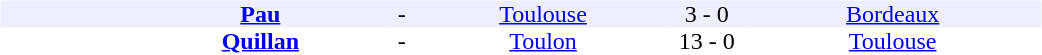<table table width=700>
<tr>
<td width=700 valign=top><br><table border=0 cellspacing=0 cellpadding=0 style=font-size: 100%; border-collapse: collapse; width=100%>
<tr align=center bgcolor=#EEEEFF>
<td width=90></td>
<td width=170><strong><a href='#'>Pau</a></strong></td>
<td width=20>-</td>
<td width=170><a href='#'>Toulouse</a></td>
<td width=50>3 - 0</td>
<td width=200><a href='#'>Bordeaux</a></td>
</tr>
<tr align=center bgcolor=#FFFFFF>
<td width=90></td>
<td width=170><strong><a href='#'>Quillan</a></strong></td>
<td width=20>-</td>
<td width=170><a href='#'>Toulon</a></td>
<td width=50>13 - 0</td>
<td width=200><a href='#'>Toulouse</a></td>
</tr>
</table>
</td>
</tr>
</table>
